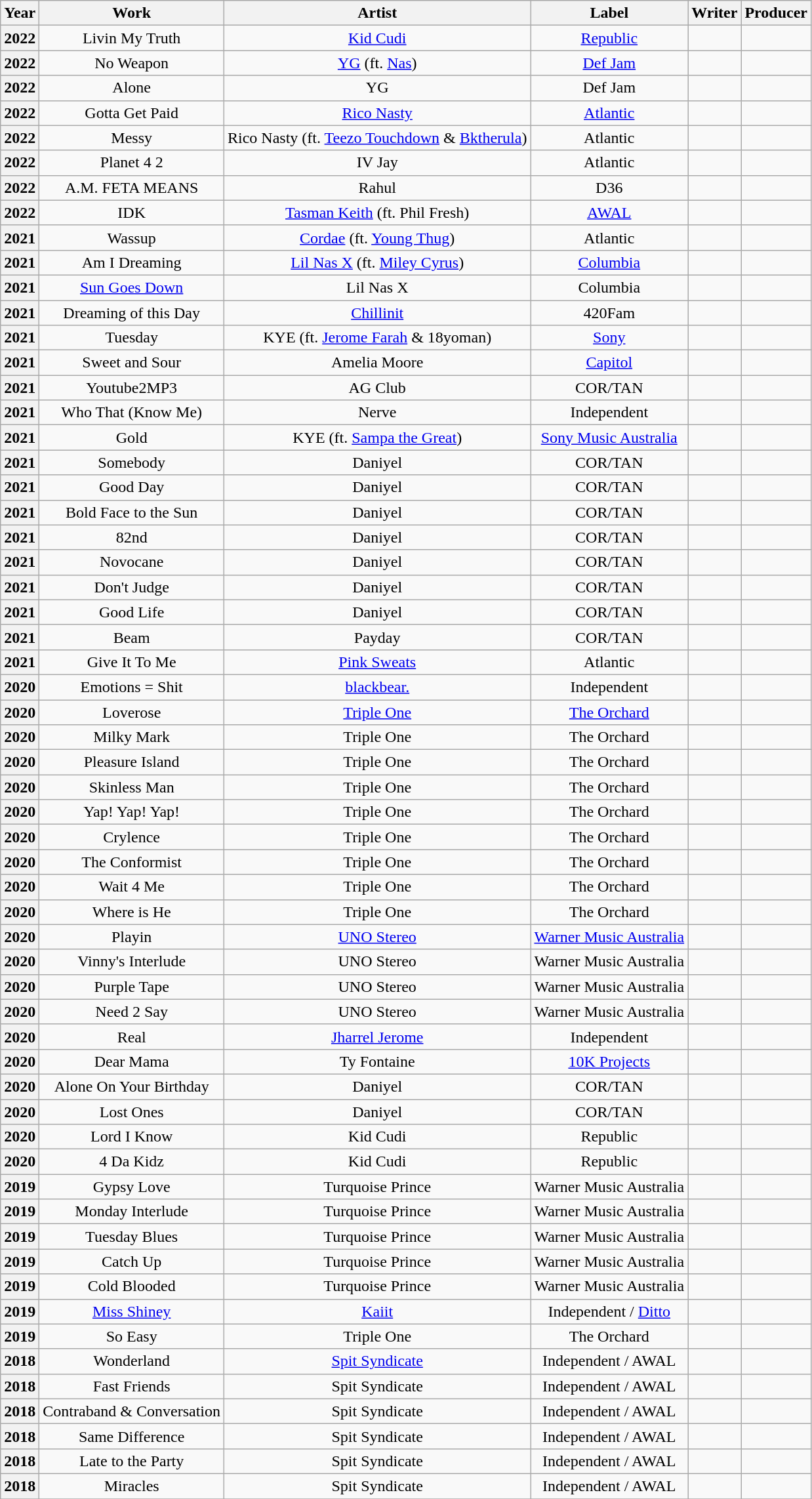<table class="wikitable plainrowheaders" style="text-align:center;">
<tr>
<th scope="col">Year</th>
<th scope="col">Work</th>
<th scope="col">Artist</th>
<th scope="col">Label</th>
<th scope="col">Writer</th>
<th scope="col">Producer</th>
</tr>
<tr>
<th scope="row">2022</th>
<td>Livin My Truth</td>
<td><a href='#'>Kid Cudi</a></td>
<td><a href='#'>Republic</a></td>
<td></td>
<td></td>
</tr>
<tr>
<th scope="row">2022</th>
<td>No Weapon</td>
<td><a href='#'>YG</a> (ft. <a href='#'>Nas</a>)</td>
<td><a href='#'>Def Jam</a></td>
<td></td>
<td></td>
</tr>
<tr>
<th scope="row">2022</th>
<td>Alone</td>
<td>YG</td>
<td>Def Jam</td>
<td></td>
<td></td>
</tr>
<tr>
<th scope="row">2022</th>
<td>Gotta Get Paid</td>
<td><a href='#'>Rico Nasty</a></td>
<td><a href='#'>Atlantic</a></td>
<td></td>
<td></td>
</tr>
<tr>
<th scope="row">2022</th>
<td>Messy</td>
<td>Rico Nasty (ft. <a href='#'>Teezo Touchdown</a> & <a href='#'>Bktherula</a>)</td>
<td>Atlantic</td>
<td></td>
<td></td>
</tr>
<tr>
<th scope="row">2022</th>
<td>Planet 4 2</td>
<td>IV Jay</td>
<td>Atlantic</td>
<td></td>
<td></td>
</tr>
<tr>
<th scope="row">2022</th>
<td>A.M. FETA MEANS</td>
<td>Rahul</td>
<td>D36</td>
<td></td>
<td></td>
</tr>
<tr>
<th scope="row">2022</th>
<td>IDK</td>
<td><a href='#'>Tasman Keith</a> (ft. Phil Fresh)</td>
<td><a href='#'>AWAL</a></td>
<td></td>
<td></td>
</tr>
<tr>
<th scope="row">2021</th>
<td>Wassup</td>
<td><a href='#'>Cordae</a> (ft. <a href='#'>Young Thug</a>)</td>
<td>Atlantic</td>
<td></td>
<td></td>
</tr>
<tr>
<th scope="row">2021</th>
<td>Am I Dreaming</td>
<td><a href='#'>Lil Nas X</a> (ft. <a href='#'>Miley Cyrus</a>)</td>
<td><a href='#'>Columbia</a></td>
<td></td>
<td></td>
</tr>
<tr>
<th scope="row">2021</th>
<td><a href='#'>Sun Goes Down</a></td>
<td>Lil Nas X</td>
<td>Columbia</td>
<td></td>
<td></td>
</tr>
<tr>
<th scope="row">2021</th>
<td>Dreaming of this Day</td>
<td><a href='#'>Chillinit</a></td>
<td>420Fam</td>
<td></td>
<td></td>
</tr>
<tr>
<th scope="row">2021</th>
<td>Tuesday</td>
<td>KYE (ft. <a href='#'>Jerome Farah</a> & 18yoman)</td>
<td><a href='#'>Sony</a></td>
<td></td>
<td></td>
</tr>
<tr>
<th scope="row">2021</th>
<td>Sweet and Sour</td>
<td>Amelia Moore</td>
<td><a href='#'>Capitol</a></td>
<td></td>
<td></td>
</tr>
<tr>
<th scope="row">2021</th>
<td>Youtube2MP3</td>
<td>AG Club</td>
<td>COR/TAN</td>
<td></td>
<td></td>
</tr>
<tr>
<th scope="row">2021</th>
<td>Who That (Know Me)</td>
<td>Nerve</td>
<td>Independent</td>
<td></td>
<td></td>
</tr>
<tr>
<th scope="row">2021</th>
<td>Gold</td>
<td>KYE (ft. <a href='#'>Sampa the Great</a>)</td>
<td><a href='#'>Sony Music Australia</a></td>
<td></td>
<td></td>
</tr>
<tr>
<th scope="row">2021</th>
<td>Somebody</td>
<td>Daniyel</td>
<td>COR/TAN</td>
<td></td>
<td></td>
</tr>
<tr>
<th scope="row">2021</th>
<td>Good Day</td>
<td>Daniyel</td>
<td>COR/TAN</td>
<td></td>
<td></td>
</tr>
<tr>
<th scope="row">2021</th>
<td>Bold Face to the Sun</td>
<td>Daniyel</td>
<td>COR/TAN</td>
<td></td>
<td></td>
</tr>
<tr>
<th scope="row">2021</th>
<td>82nd</td>
<td>Daniyel</td>
<td>COR/TAN</td>
<td></td>
<td></td>
</tr>
<tr>
<th scope="row">2021</th>
<td>Novocane</td>
<td>Daniyel</td>
<td>COR/TAN</td>
<td></td>
<td></td>
</tr>
<tr>
<th scope="row">2021</th>
<td>Don't Judge</td>
<td>Daniyel</td>
<td>COR/TAN</td>
<td></td>
<td></td>
</tr>
<tr>
<th scope="row">2021</th>
<td>Good Life</td>
<td>Daniyel</td>
<td>COR/TAN</td>
<td></td>
<td></td>
</tr>
<tr>
<th scope="row">2021</th>
<td>Beam</td>
<td>Payday</td>
<td>COR/TAN</td>
<td></td>
<td></td>
</tr>
<tr>
<th scope="row">2021</th>
<td>Give It To Me</td>
<td><a href='#'>Pink Sweats</a></td>
<td>Atlantic</td>
<td></td>
<td></td>
</tr>
<tr>
<th scope="row">2020</th>
<td>Emotions = Shit</td>
<td><a href='#'>blackbear.</a></td>
<td>Independent</td>
<td></td>
<td></td>
</tr>
<tr>
<th scope="row">2020</th>
<td>Loverose</td>
<td><a href='#'>Triple One</a></td>
<td><a href='#'>The Orchard</a></td>
<td></td>
<td></td>
</tr>
<tr>
<th scope="row">2020</th>
<td>Milky Mark</td>
<td>Triple One</td>
<td>The Orchard</td>
<td></td>
<td></td>
</tr>
<tr>
<th scope="row">2020</th>
<td>Pleasure Island</td>
<td>Triple One</td>
<td>The Orchard</td>
<td></td>
<td></td>
</tr>
<tr>
<th scope="row">2020</th>
<td>Skinless Man</td>
<td>Triple One</td>
<td>The Orchard</td>
<td></td>
<td></td>
</tr>
<tr>
<th scope="row">2020</th>
<td>Yap! Yap! Yap!</td>
<td>Triple One</td>
<td>The Orchard</td>
<td></td>
<td></td>
</tr>
<tr>
<th scope="row">2020</th>
<td>Crylence</td>
<td>Triple One</td>
<td>The Orchard</td>
<td></td>
<td></td>
</tr>
<tr>
<th scope="row">2020</th>
<td>The Conformist</td>
<td>Triple One</td>
<td>The Orchard</td>
<td></td>
<td></td>
</tr>
<tr>
<th scope="row">2020</th>
<td>Wait 4 Me</td>
<td>Triple One</td>
<td>The Orchard</td>
<td></td>
<td></td>
</tr>
<tr>
<th scope="row">2020</th>
<td>Where is He</td>
<td>Triple One</td>
<td>The Orchard</td>
<td></td>
<td></td>
</tr>
<tr>
<th scope="row">2020</th>
<td>Playin</td>
<td><a href='#'>UNO Stereo</a></td>
<td><a href='#'>Warner Music Australia</a></td>
<td></td>
<td></td>
</tr>
<tr>
<th scope="row">2020</th>
<td>Vinny's Interlude</td>
<td>UNO Stereo</td>
<td>Warner Music Australia</td>
<td></td>
<td></td>
</tr>
<tr>
<th scope="row">2020</th>
<td>Purple Tape</td>
<td>UNO Stereo</td>
<td>Warner Music Australia</td>
<td></td>
<td></td>
</tr>
<tr>
<th scope="row">2020</th>
<td>Need 2 Say</td>
<td>UNO Stereo</td>
<td>Warner Music Australia</td>
<td></td>
<td></td>
</tr>
<tr>
<th scope="row">2020</th>
<td>Real</td>
<td><a href='#'>Jharrel Jerome</a></td>
<td>Independent</td>
<td></td>
<td></td>
</tr>
<tr>
<th scope="row">2020</th>
<td>Dear Mama</td>
<td>Ty Fontaine</td>
<td><a href='#'>10K Projects</a></td>
<td></td>
<td></td>
</tr>
<tr>
<th scope="row">2020</th>
<td>Alone On Your Birthday</td>
<td>Daniyel</td>
<td>COR/TAN</td>
<td></td>
<td></td>
</tr>
<tr>
<th scope="row">2020</th>
<td>Lost Ones</td>
<td>Daniyel</td>
<td>COR/TAN</td>
<td></td>
<td></td>
</tr>
<tr>
<th scope="row">2020</th>
<td>Lord I Know</td>
<td>Kid Cudi</td>
<td>Republic</td>
<td></td>
<td></td>
</tr>
<tr>
<th scope="row">2020</th>
<td>4 Da Kidz</td>
<td>Kid Cudi</td>
<td>Republic</td>
<td></td>
<td></td>
</tr>
<tr>
<th scope="row">2019</th>
<td>Gypsy Love</td>
<td>Turquoise Prince</td>
<td>Warner Music Australia</td>
<td></td>
<td></td>
</tr>
<tr>
<th scope="row">2019</th>
<td>Monday Interlude</td>
<td>Turquoise Prince</td>
<td>Warner Music Australia</td>
<td></td>
<td></td>
</tr>
<tr>
<th scope="row">2019</th>
<td>Tuesday Blues</td>
<td>Turquoise Prince</td>
<td>Warner Music Australia</td>
<td></td>
<td></td>
</tr>
<tr>
<th scope="row">2019</th>
<td>Catch Up</td>
<td>Turquoise Prince</td>
<td>Warner Music Australia</td>
<td></td>
<td></td>
</tr>
<tr>
<th scope="row">2019</th>
<td>Cold Blooded</td>
<td>Turquoise Prince</td>
<td>Warner Music Australia</td>
<td></td>
<td></td>
</tr>
<tr>
<th scope="row">2019</th>
<td><a href='#'>Miss Shiney</a></td>
<td><a href='#'>Kaiit</a></td>
<td>Independent / <a href='#'>Ditto</a></td>
<td></td>
<td></td>
</tr>
<tr>
<th scope="row">2019</th>
<td>So Easy</td>
<td>Triple One</td>
<td>The Orchard</td>
<td></td>
<td></td>
</tr>
<tr>
<th scope="row">2018</th>
<td>Wonderland</td>
<td><a href='#'>Spit Syndicate</a></td>
<td>Independent / AWAL</td>
<td></td>
<td></td>
</tr>
<tr>
<th scope="row">2018</th>
<td>Fast Friends</td>
<td>Spit Syndicate</td>
<td>Independent / AWAL</td>
<td></td>
<td></td>
</tr>
<tr>
<th scope="row">2018</th>
<td>Contraband & Conversation</td>
<td>Spit Syndicate</td>
<td>Independent / AWAL</td>
<td></td>
<td></td>
</tr>
<tr>
<th scope="row">2018</th>
<td>Same Difference</td>
<td>Spit Syndicate</td>
<td>Independent / AWAL</td>
<td></td>
<td></td>
</tr>
<tr>
<th scope="row">2018</th>
<td>Late to the Party</td>
<td>Spit Syndicate</td>
<td>Independent / AWAL</td>
<td></td>
<td></td>
</tr>
<tr>
<th scope="row">2018</th>
<td>Miracles</td>
<td>Spit Syndicate</td>
<td>Independent / AWAL</td>
<td></td>
<td></td>
</tr>
<tr>
</tr>
</table>
